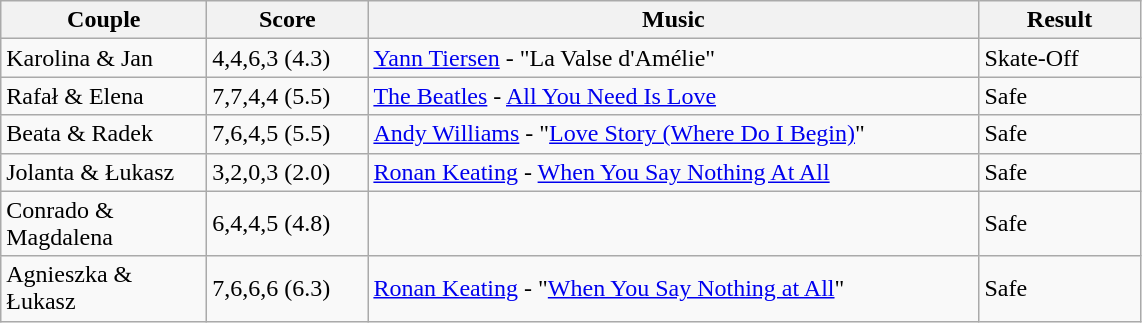<table class="wikitable">
<tr>
<th style="width:130px;">Couple</th>
<th style="width:100px;">Score</th>
<th style="width:400px;">Music</th>
<th style="width:100px;">Result</th>
</tr>
<tr>
<td rowspan="1">Karolina & Jan</td>
<td>4,4,6,3 (4.3)</td>
<td><a href='#'>Yann Tiersen</a> - "La Valse d'Amélie"</td>
<td rowspan="1">Skate-Off</td>
</tr>
<tr>
<td rowspan="1">Rafał & Elena</td>
<td>7,7,4,4 (5.5)</td>
<td><a href='#'>The Beatles</a> - <a href='#'>All You Need Is Love</a></td>
<td rowspan="1">Safe</td>
</tr>
<tr>
<td rowspan="1">Beata & Radek</td>
<td>7,6,4,5 (5.5)</td>
<td><a href='#'>Andy Williams</a> - "<a href='#'>Love Story (Where Do I Begin)</a>"</td>
<td rowspan="1">Safe</td>
</tr>
<tr>
<td rowspan="1">Jolanta & Łukasz</td>
<td>3,2,0,3 (2.0)</td>
<td><a href='#'>Ronan Keating</a> - <a href='#'>When You Say Nothing At All</a></td>
<td rowspan="1">Safe</td>
</tr>
<tr>
<td rowspan="1">Conrado & Magdalena</td>
<td>6,4,4,5 (4.8)</td>
<td></td>
<td rowspan="1">Safe</td>
</tr>
<tr>
<td rowspan="1">Agnieszka & Łukasz</td>
<td>7,6,6,6 (6.3)</td>
<td><a href='#'>Ronan Keating</a> - "<a href='#'>When You Say Nothing at All</a>"</td>
<td rowspan="1">Safe</td>
</tr>
</table>
